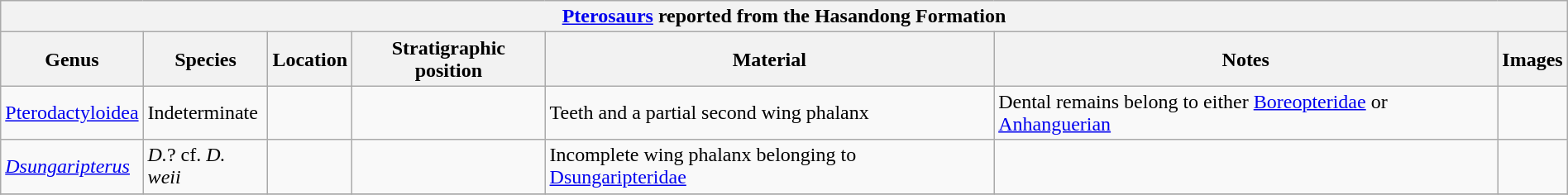<table class="wikitable" align="center" width="100%">
<tr>
<th colspan="7" align="center"><strong><a href='#'>Pterosaurs</a> reported from the Hasandong Formation</strong></th>
</tr>
<tr>
<th>Genus</th>
<th>Species</th>
<th>Location</th>
<th>Stratigraphic position</th>
<th>Material</th>
<th>Notes</th>
<th>Images</th>
</tr>
<tr>
<td><a href='#'>Pterodactyloidea</a></td>
<td>Indeterminate</td>
<td></td>
<td></td>
<td>Teeth and a partial second wing phalanx</td>
<td>Dental remains belong to either <a href='#'>Boreopteridae</a> or <a href='#'>Anhanguerian</a></td>
<td></td>
</tr>
<tr>
<td><em><a href='#'>Dsungaripterus</a></em></td>
<td><em>D.</em>? cf. <em>D. weii</em></td>
<td></td>
<td></td>
<td>Incomplete wing phalanx belonging to <a href='#'>Dsungaripteridae</a></td>
<td></td>
<td></td>
</tr>
<tr>
</tr>
</table>
